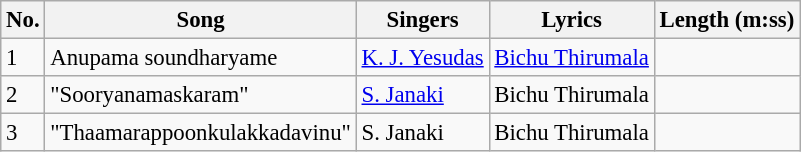<table class="wikitable" style="font-size:95%;">
<tr>
<th>No.</th>
<th>Song</th>
<th>Singers</th>
<th>Lyrics</th>
<th>Length (m:ss)</th>
</tr>
<tr>
<td>1</td>
<td>Anupama soundharyame</td>
<td><a href='#'>K. J. Yesudas</a></td>
<td><a href='#'>Bichu Thirumala</a></td>
<td></td>
</tr>
<tr>
<td>2</td>
<td>"Sooryanamaskaram"</td>
<td><a href='#'>S. Janaki</a></td>
<td>Bichu Thirumala</td>
<td></td>
</tr>
<tr>
<td>3</td>
<td>"Thaamarappoonkulakkadavinu"</td>
<td>S. Janaki</td>
<td>Bichu Thirumala</td>
<td></td>
</tr>
</table>
